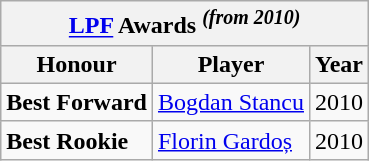<table class="wikitable" align=center>
<tr>
<th Colspan=3><a href='#'>LPF</a> Awards <sup><em>(from 2010)</em></sup></th>
</tr>
<tr>
<th Align=Left>Honour</th>
<th Align=Left>Player</th>
<th Align=Left>Year</th>
</tr>
<tr>
<td valign="top" Rowspan=1 Align=left><strong>Best Forward</strong></td>
<td><a href='#'>Bogdan Stancu</a></td>
<td class="wikitable" align=center>2010</td>
</tr>
<tr>
<td valign="top" Rowspan=1 Align=left><strong>Best Rookie</strong></td>
<td><a href='#'>Florin Gardoș</a></td>
<td class="wikitable" align=center>2010</td>
</tr>
</table>
